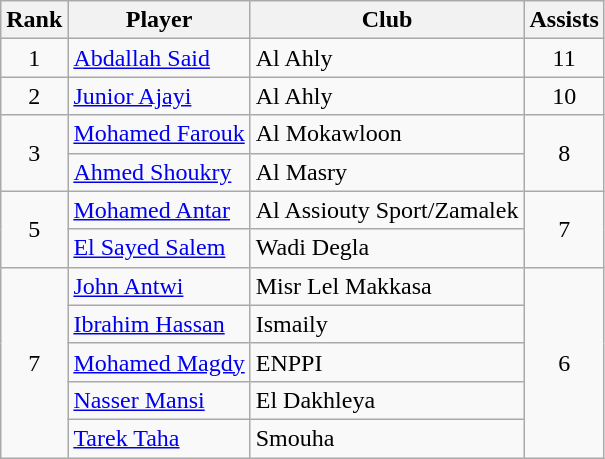<table class="wikitable" style="text-align:center">
<tr>
<th>Rank</th>
<th>Player</th>
<th>Club</th>
<th>Assists</th>
</tr>
<tr>
<td>1</td>
<td align=left> <a href='#'>Abdallah Said</a></td>
<td align=left>Al Ahly</td>
<td>11</td>
</tr>
<tr>
<td>2</td>
<td align=left> <a href='#'>Junior Ajayi</a></td>
<td align=left>Al Ahly</td>
<td>10</td>
</tr>
<tr>
<td rowspan=2>3</td>
<td align=left> <a href='#'>Mohamed Farouk</a></td>
<td align=left>Al Mokawloon</td>
<td rowspan=2>8</td>
</tr>
<tr>
<td align=left> <a href='#'>Ahmed Shoukry</a></td>
<td align=left>Al Masry</td>
</tr>
<tr>
<td rowspan=2>5</td>
<td align=left> <a href='#'>Mohamed Antar</a></td>
<td align=left>Al Assiouty Sport/Zamalek</td>
<td rowspan=2>7</td>
</tr>
<tr>
<td align=left> <a href='#'>El Sayed Salem</a></td>
<td align=left>Wadi Degla</td>
</tr>
<tr>
<td rowspan=5>7</td>
<td align=left> <a href='#'>John Antwi</a></td>
<td align=left>Misr Lel Makkasa</td>
<td rowspan=5>6</td>
</tr>
<tr>
<td align=left> <a href='#'>Ibrahim Hassan</a></td>
<td align=left>Ismaily</td>
</tr>
<tr>
<td align=left> <a href='#'>Mohamed Magdy</a></td>
<td align=left>ENPPI</td>
</tr>
<tr>
<td align=left> <a href='#'>Nasser Mansi</a></td>
<td align=left>El Dakhleya</td>
</tr>
<tr>
<td align=left> <a href='#'>Tarek Taha</a></td>
<td align=left>Smouha</td>
</tr>
</table>
